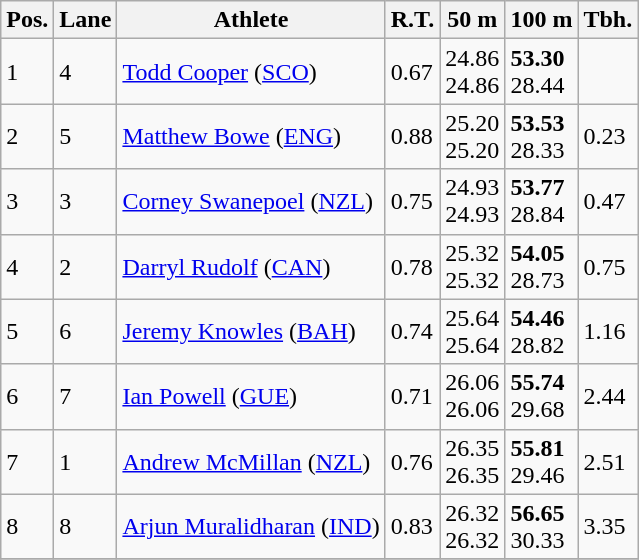<table class="wikitable">
<tr>
<th>Pos.</th>
<th>Lane</th>
<th>Athlete</th>
<th>R.T.</th>
<th>50 m</th>
<th>100 m</th>
<th>Tbh.</th>
</tr>
<tr>
<td>1</td>
<td>4</td>
<td> <a href='#'>Todd Cooper</a> (<a href='#'>SCO</a>)</td>
<td>0.67</td>
<td>24.86<br>24.86</td>
<td><strong>53.30</strong><br>28.44</td>
<td> </td>
</tr>
<tr>
<td>2</td>
<td>5</td>
<td> <a href='#'>Matthew Bowe</a> (<a href='#'>ENG</a>)</td>
<td>0.88</td>
<td>25.20<br>25.20</td>
<td><strong>53.53</strong><br>28.33</td>
<td>0.23</td>
</tr>
<tr>
<td>3</td>
<td>3</td>
<td> <a href='#'>Corney Swanepoel</a> (<a href='#'>NZL</a>)</td>
<td>0.75</td>
<td>24.93<br>24.93</td>
<td><strong>53.77</strong><br>28.84</td>
<td>0.47</td>
</tr>
<tr>
<td>4</td>
<td>2</td>
<td> <a href='#'>Darryl Rudolf</a> (<a href='#'>CAN</a>)</td>
<td>0.78</td>
<td>25.32<br>25.32</td>
<td><strong>54.05</strong><br>28.73</td>
<td>0.75</td>
</tr>
<tr>
<td>5</td>
<td>6</td>
<td> <a href='#'>Jeremy Knowles</a> (<a href='#'>BAH</a>)</td>
<td>0.74</td>
<td>25.64<br>25.64</td>
<td><strong>54.46</strong><br>28.82</td>
<td>1.16</td>
</tr>
<tr>
<td>6</td>
<td>7</td>
<td> <a href='#'>Ian Powell</a> (<a href='#'>GUE</a>)</td>
<td>0.71</td>
<td>26.06<br>26.06</td>
<td><strong>55.74</strong><br>29.68</td>
<td>2.44</td>
</tr>
<tr>
<td>7</td>
<td>1</td>
<td> <a href='#'>Andrew McMillan</a> (<a href='#'>NZL</a>)</td>
<td>0.76</td>
<td>26.35<br>26.35</td>
<td><strong>55.81</strong><br>29.46</td>
<td>2.51</td>
</tr>
<tr>
<td>8</td>
<td>8</td>
<td> <a href='#'>Arjun Muralidharan</a> (<a href='#'>IND</a>)</td>
<td>0.83</td>
<td>26.32<br>26.32</td>
<td><strong>56.65</strong><br>30.33</td>
<td>3.35</td>
</tr>
<tr>
</tr>
</table>
